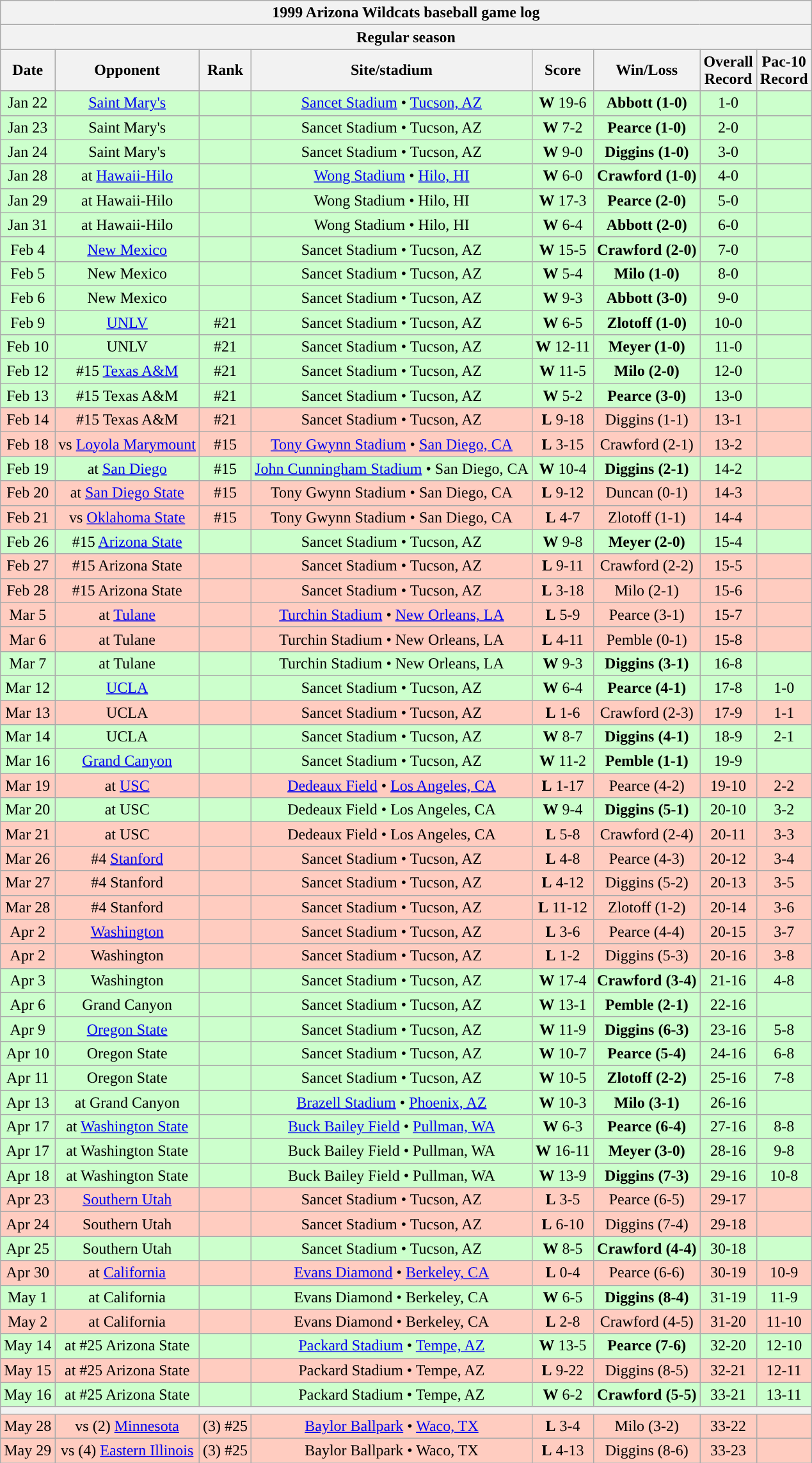<table class="wikitable">
<tr>
<th colspan="8">1999 Arizona Wildcats baseball game log</th>
</tr>
<tr>
<th colspan="8">Regular season</th>
</tr>
<tr>
<th>Date</th>
<th>Opponent</th>
<th>Rank</th>
<th>Site/stadium</th>
<th>Score</th>
<th>Win/Loss</th>
<th>Overall<br>Record</th>
<th>Pac-10<br>Record</th>
</tr>
<tr bgcolor="ccffcc" align="center">
<td>Jan 22</td>
<td><a href='#'>Saint Mary's</a></td>
<td></td>
<td><a href='#'>Sancet Stadium</a> • <a href='#'>Tucson, AZ</a></td>
<td><strong>W</strong> 19-6</td>
<td><strong>Abbott (1-0)</strong></td>
<td>1-0</td>
<td></td>
</tr>
<tr bgcolor="ccffcc" align="center">
<td>Jan 23</td>
<td>Saint Mary's</td>
<td></td>
<td>Sancet Stadium • Tucson, AZ</td>
<td><strong>W</strong> 7-2</td>
<td><strong>Pearce (1-0)</strong></td>
<td>2-0</td>
<td></td>
</tr>
<tr bgcolor="ccffcc" align="center">
<td>Jan 24</td>
<td>Saint Mary's</td>
<td></td>
<td>Sancet Stadium • Tucson, AZ</td>
<td><strong>W</strong> 9-0</td>
<td><strong>Diggins (1-0)</strong></td>
<td>3-0</td>
<td></td>
</tr>
<tr bgcolor="ccffcc" align="center">
<td>Jan 28</td>
<td>at <a href='#'>Hawaii-Hilo</a></td>
<td></td>
<td><a href='#'>Wong Stadium</a> • <a href='#'>Hilo, HI</a></td>
<td><strong>W</strong> 6-0</td>
<td><strong>Crawford (1-0)</strong></td>
<td>4-0</td>
<td></td>
</tr>
<tr bgcolor="ccffcc" align="center">
<td>Jan 29</td>
<td>at Hawaii-Hilo</td>
<td></td>
<td>Wong Stadium • Hilo, HI</td>
<td><strong>W</strong> 17-3</td>
<td><strong>Pearce (2-0)</strong></td>
<td>5-0</td>
<td></td>
</tr>
<tr bgcolor="ccffcc" align="center">
<td>Jan 31</td>
<td>at Hawaii-Hilo</td>
<td></td>
<td>Wong Stadium • Hilo, HI</td>
<td><strong>W</strong> 6-4</td>
<td><strong>Abbott (2-0)</strong></td>
<td>6-0</td>
<td></td>
</tr>
<tr bgcolor="ccffcc" align="center">
<td>Feb 4</td>
<td><a href='#'>New Mexico</a></td>
<td></td>
<td>Sancet Stadium • Tucson, AZ</td>
<td><strong>W</strong> 15-5</td>
<td><strong>Crawford (2-0)</strong></td>
<td>7-0</td>
<td></td>
</tr>
<tr bgcolor="ccffcc" align="center">
<td>Feb 5</td>
<td>New Mexico</td>
<td></td>
<td>Sancet Stadium • Tucson, AZ</td>
<td><strong>W</strong> 5-4</td>
<td><strong>Milo (1-0)</strong></td>
<td>8-0</td>
<td></td>
</tr>
<tr bgcolor="ccffcc" align="center">
<td>Feb 6</td>
<td>New Mexico</td>
<td></td>
<td>Sancet Stadium • Tucson, AZ</td>
<td><strong>W</strong> 9-3</td>
<td><strong>Abbott (3-0)</strong></td>
<td>9-0</td>
<td></td>
</tr>
<tr bgcolor="ccffcc" align="center">
<td>Feb 9</td>
<td><a href='#'>UNLV</a></td>
<td>#21</td>
<td>Sancet Stadium • Tucson, AZ</td>
<td><strong>W</strong> 6-5</td>
<td><strong>Zlotoff (1-0)</strong></td>
<td>10-0</td>
<td></td>
</tr>
<tr bgcolor="ccffcc" align="center">
<td>Feb 10</td>
<td>UNLV</td>
<td>#21</td>
<td>Sancet Stadium • Tucson, AZ</td>
<td><strong>W</strong> 12-11</td>
<td><strong>Meyer (1-0)</strong></td>
<td>11-0</td>
<td></td>
</tr>
<tr bgcolor="ccffcc" align="center">
<td>Feb 12</td>
<td>#15 <a href='#'>Texas A&M</a></td>
<td>#21</td>
<td>Sancet Stadium • Tucson, AZ</td>
<td><strong>W</strong> 11-5</td>
<td><strong>Milo (2-0)</strong></td>
<td>12-0</td>
<td></td>
</tr>
<tr bgcolor="ccffcc" align="center">
<td>Feb 13</td>
<td>#15 Texas A&M</td>
<td>#21</td>
<td>Sancet Stadium • Tucson, AZ</td>
<td><strong>W</strong> 5-2</td>
<td><strong>Pearce (3-0)</strong></td>
<td>13-0</td>
<td></td>
</tr>
<tr bgcolor="ffccc" align="center">
<td>Feb 14</td>
<td>#15 Texas A&M</td>
<td>#21</td>
<td>Sancet Stadium • Tucson, AZ</td>
<td><strong>L</strong> 9-18</td>
<td>Diggins (1-1)</td>
<td>13-1</td>
<td></td>
</tr>
<tr bgcolor="ffccc" align="center">
<td>Feb 18</td>
<td>vs <a href='#'>Loyola Marymount</a></td>
<td>#15</td>
<td><a href='#'>Tony Gwynn Stadium</a> • <a href='#'>San Diego, CA</a></td>
<td><strong>L</strong> 3-15</td>
<td>Crawford (2-1)</td>
<td>13-2</td>
<td></td>
</tr>
<tr bgcolor="ccffcc" align="center">
<td>Feb 19</td>
<td>at <a href='#'>San Diego</a></td>
<td>#15</td>
<td><a href='#'>John Cunningham Stadium</a> • San Diego, CA</td>
<td><strong>W</strong> 10-4</td>
<td><strong>Diggins (2-1)</strong></td>
<td>14-2</td>
<td></td>
</tr>
<tr bgcolor="ffccc" align="center">
<td>Feb 20</td>
<td>at <a href='#'>San Diego State</a></td>
<td>#15</td>
<td>Tony Gwynn Stadium • San Diego, CA</td>
<td><strong>L</strong> 9-12</td>
<td>Duncan (0-1)</td>
<td>14-3</td>
<td></td>
</tr>
<tr bgcolor="ffccc" align="center">
<td>Feb 21</td>
<td>vs <a href='#'>Oklahoma State</a></td>
<td>#15</td>
<td>Tony Gwynn Stadium • San Diego, CA</td>
<td><strong>L</strong> 4-7</td>
<td>Zlotoff (1-1)</td>
<td>14-4</td>
<td></td>
</tr>
<tr bgcolor="ccffcc" align="center">
<td>Feb 26</td>
<td>#15 <a href='#'>Arizona State</a></td>
<td></td>
<td>Sancet Stadium • Tucson, AZ</td>
<td><strong>W</strong> 9-8</td>
<td><strong>Meyer (2-0)</strong></td>
<td>15-4</td>
<td></td>
</tr>
<tr bgcolor="ffccc" align="center">
<td>Feb 27</td>
<td>#15 Arizona State</td>
<td></td>
<td>Sancet Stadium • Tucson, AZ</td>
<td><strong>L</strong> 9-11</td>
<td>Crawford (2-2)</td>
<td>15-5</td>
<td></td>
</tr>
<tr bgcolor="ffccc" align="center">
<td>Feb 28</td>
<td>#15 Arizona State</td>
<td></td>
<td>Sancet Stadium • Tucson, AZ</td>
<td><strong>L</strong> 3-18</td>
<td>Milo (2-1)</td>
<td>15-6</td>
<td></td>
</tr>
<tr bgcolor="ffccc" align="center">
<td>Mar 5</td>
<td>at <a href='#'>Tulane</a></td>
<td></td>
<td><a href='#'>Turchin Stadium</a> • <a href='#'>New Orleans, LA</a></td>
<td><strong>L</strong> 5-9</td>
<td>Pearce (3-1)</td>
<td>15-7</td>
<td></td>
</tr>
<tr bgcolor="ffccc" align="center">
<td>Mar 6</td>
<td>at Tulane</td>
<td></td>
<td>Turchin Stadium • New Orleans, LA</td>
<td><strong>L</strong> 4-11</td>
<td>Pemble (0-1)</td>
<td>15-8</td>
<td></td>
</tr>
<tr bgcolor="ccffcc" align="center">
<td>Mar 7</td>
<td>at Tulane</td>
<td></td>
<td>Turchin Stadium • New Orleans, LA</td>
<td><strong>W</strong> 9-3</td>
<td><strong>Diggins (3-1)</strong></td>
<td>16-8</td>
<td></td>
</tr>
<tr bgcolor="ccffcc" align="center">
<td>Mar 12</td>
<td><a href='#'>UCLA</a></td>
<td></td>
<td>Sancet Stadium • Tucson, AZ</td>
<td><strong>W</strong> 6-4</td>
<td><strong>Pearce (4-1)</strong></td>
<td>17-8</td>
<td>1-0</td>
</tr>
<tr bgcolor="ffccc" align="center">
<td>Mar 13</td>
<td>UCLA</td>
<td></td>
<td>Sancet Stadium • Tucson, AZ</td>
<td><strong>L</strong> 1-6</td>
<td>Crawford (2-3)</td>
<td>17-9</td>
<td>1-1</td>
</tr>
<tr bgcolor="ccffcc" align="center">
<td>Mar 14</td>
<td>UCLA</td>
<td></td>
<td>Sancet Stadium • Tucson, AZ</td>
<td><strong>W</strong> 8-7</td>
<td><strong>Diggins (4-1)</strong></td>
<td>18-9</td>
<td>2-1</td>
</tr>
<tr bgcolor="ccffcc" align="center">
<td>Mar 16</td>
<td><a href='#'>Grand Canyon</a></td>
<td></td>
<td>Sancet Stadium • Tucson, AZ</td>
<td><strong>W</strong> 11-2</td>
<td><strong>Pemble (1-1)</strong></td>
<td>19-9</td>
<td></td>
</tr>
<tr bgcolor="ffccc" align="center">
<td>Mar 19</td>
<td>at <a href='#'>USC</a></td>
<td></td>
<td><a href='#'>Dedeaux Field</a> • <a href='#'>Los Angeles, CA</a></td>
<td><strong>L</strong> 1-17</td>
<td>Pearce (4-2)</td>
<td>19-10</td>
<td>2-2</td>
</tr>
<tr bgcolor="ccffcc" align="center">
<td>Mar 20</td>
<td>at USC</td>
<td></td>
<td>Dedeaux Field • Los Angeles, CA</td>
<td><strong>W</strong> 9-4</td>
<td><strong>Diggins (5-1)</strong></td>
<td>20-10</td>
<td>3-2</td>
</tr>
<tr bgcolor="ffccc" align="center">
<td>Mar 21</td>
<td>at USC</td>
<td></td>
<td>Dedeaux Field • Los Angeles, CA</td>
<td><strong>L</strong> 5-8</td>
<td>Crawford (2-4)</td>
<td>20-11</td>
<td>3-3</td>
</tr>
<tr bgcolor="ffccc" align="center">
<td>Mar 26</td>
<td>#4 <a href='#'>Stanford</a></td>
<td></td>
<td>Sancet Stadium • Tucson, AZ</td>
<td><strong>L</strong> 4-8</td>
<td>Pearce (4-3)</td>
<td>20-12</td>
<td>3-4</td>
</tr>
<tr bgcolor="ffccc" align="center">
<td>Mar 27</td>
<td>#4 Stanford</td>
<td></td>
<td>Sancet Stadium • Tucson, AZ</td>
<td><strong>L</strong> 4-12</td>
<td>Diggins (5-2)</td>
<td>20-13</td>
<td>3-5</td>
</tr>
<tr bgcolor="ffccc" align="center">
<td>Mar 28</td>
<td>#4 Stanford</td>
<td></td>
<td>Sancet Stadium • Tucson, AZ</td>
<td><strong>L</strong> 11-12</td>
<td>Zlotoff (1-2)</td>
<td>20-14</td>
<td>3-6</td>
</tr>
<tr bgcolor="ffccc" align="center">
<td>Apr 2</td>
<td><a href='#'>Washington</a></td>
<td></td>
<td>Sancet Stadium • Tucson, AZ</td>
<td><strong>L</strong> 3-6</td>
<td>Pearce (4-4)</td>
<td>20-15</td>
<td>3-7</td>
</tr>
<tr bgcolor="ffccc" align="center">
<td>Apr 2</td>
<td>Washington</td>
<td></td>
<td>Sancet Stadium • Tucson, AZ</td>
<td><strong>L</strong> 1-2</td>
<td>Diggins (5-3)</td>
<td>20-16</td>
<td>3-8</td>
</tr>
<tr bgcolor="ccffcc" align="center">
<td>Apr 3</td>
<td>Washington</td>
<td></td>
<td>Sancet Stadium • Tucson, AZ</td>
<td><strong>W</strong> 17-4</td>
<td><strong>Crawford (3-4)</strong></td>
<td>21-16</td>
<td>4-8</td>
</tr>
<tr bgcolor="ccffcc" align="center">
<td>Apr 6</td>
<td>Grand Canyon</td>
<td></td>
<td>Sancet Stadium • Tucson, AZ</td>
<td><strong>W</strong> 13-1</td>
<td><strong>Pemble (2-1)</strong></td>
<td>22-16</td>
<td></td>
</tr>
<tr bgcolor="ccffcc" align="center">
<td>Apr 9</td>
<td><a href='#'>Oregon State</a></td>
<td></td>
<td>Sancet Stadium • Tucson, AZ</td>
<td><strong>W</strong> 11-9</td>
<td><strong>Diggins (6-3)</strong></td>
<td>23-16</td>
<td>5-8</td>
</tr>
<tr bgcolor="ccffcc" align="center">
<td>Apr 10</td>
<td>Oregon State</td>
<td></td>
<td>Sancet Stadium • Tucson, AZ</td>
<td><strong>W</strong> 10-7</td>
<td><strong>Pearce (5-4)</strong></td>
<td>24-16</td>
<td>6-8</td>
</tr>
<tr bgcolor="ccffcc" align="center">
<td>Apr 11</td>
<td>Oregon State</td>
<td></td>
<td>Sancet Stadium • Tucson, AZ</td>
<td><strong>W</strong> 10-5</td>
<td><strong>Zlotoff (2-2)</strong></td>
<td>25-16</td>
<td>7-8</td>
</tr>
<tr bgcolor="ccffcc" align="center">
<td>Apr 13</td>
<td>at Grand Canyon</td>
<td></td>
<td><a href='#'>Brazell Stadium</a> • <a href='#'>Phoenix, AZ</a></td>
<td><strong>W</strong> 10-3</td>
<td><strong>Milo (3-1)</strong></td>
<td>26-16</td>
<td></td>
</tr>
<tr bgcolor="ccffcc" align="center">
<td>Apr 17</td>
<td>at <a href='#'>Washington State</a></td>
<td></td>
<td><a href='#'>Buck Bailey Field</a> • <a href='#'>Pullman, WA</a></td>
<td><strong>W</strong> 6-3</td>
<td><strong>Pearce (6-4)</strong></td>
<td>27-16</td>
<td>8-8</td>
</tr>
<tr bgcolor="ccffcc" align="center">
<td>Apr 17</td>
<td>at Washington State</td>
<td></td>
<td>Buck Bailey Field • Pullman, WA</td>
<td><strong>W</strong> 16-11</td>
<td><strong>Meyer (3-0)</strong></td>
<td>28-16</td>
<td>9-8</td>
</tr>
<tr bgcolor="ccffcc" align="center">
<td>Apr 18</td>
<td>at Washington State</td>
<td></td>
<td>Buck Bailey Field • Pullman, WA</td>
<td><strong>W</strong> 13-9</td>
<td><strong>Diggins (7-3)</strong></td>
<td>29-16</td>
<td>10-8</td>
</tr>
<tr bgcolor="ffccc" align="center">
<td>Apr 23</td>
<td><a href='#'>Southern Utah</a></td>
<td></td>
<td>Sancet Stadium • Tucson, AZ</td>
<td><strong>L</strong> 3-5</td>
<td>Pearce (6-5)</td>
<td>29-17</td>
<td></td>
</tr>
<tr bgcolor="ffccc" align="center">
<td>Apr 24</td>
<td>Southern Utah</td>
<td></td>
<td>Sancet Stadium • Tucson, AZ</td>
<td><strong>L</strong> 6-10</td>
<td>Diggins (7-4)</td>
<td>29-18</td>
<td></td>
</tr>
<tr bgcolor="ccffcc" align="center">
<td>Apr 25</td>
<td>Southern Utah</td>
<td></td>
<td>Sancet Stadium • Tucson, AZ</td>
<td><strong>W</strong> 8-5</td>
<td><strong>Crawford (4-4)</strong></td>
<td>30-18</td>
<td></td>
</tr>
<tr bgcolor="ffccc" align="center">
<td>Apr 30</td>
<td>at <a href='#'>California</a></td>
<td></td>
<td><a href='#'>Evans Diamond</a> • <a href='#'>Berkeley, CA</a></td>
<td><strong>L</strong> 0-4</td>
<td>Pearce (6-6)</td>
<td>30-19</td>
<td>10-9</td>
</tr>
<tr bgcolor="ccffcc" align="center">
<td>May 1</td>
<td>at California</td>
<td></td>
<td>Evans Diamond • Berkeley, CA</td>
<td><strong>W</strong> 6-5</td>
<td><strong>Diggins (8-4)</strong></td>
<td>31-19</td>
<td>11-9</td>
</tr>
<tr bgcolor="ffccc" align="center">
<td>May 2</td>
<td>at California</td>
<td></td>
<td>Evans Diamond • Berkeley, CA</td>
<td><strong>L</strong> 2-8</td>
<td>Crawford (4-5)</td>
<td>31-20</td>
<td>11-10</td>
</tr>
<tr bgcolor="ccffcc" align="center">
<td>May 14</td>
<td>at #25 Arizona State</td>
<td></td>
<td><a href='#'>Packard Stadium</a> • <a href='#'>Tempe, AZ</a></td>
<td><strong>W</strong> 13-5</td>
<td><strong>Pearce (7-6)</strong></td>
<td>32-20</td>
<td>12-10</td>
</tr>
<tr bgcolor="ffccc" align="center">
<td>May 15</td>
<td>at #25 Arizona State</td>
<td></td>
<td>Packard Stadium • Tempe, AZ</td>
<td><strong>L</strong> 9-22</td>
<td>Diggins (8-5)</td>
<td>32-21</td>
<td>12-11</td>
</tr>
<tr bgcolor="ccffcc" align="center">
<td>May 16</td>
<td>at #25 Arizona State</td>
<td></td>
<td>Packard Stadium • Tempe, AZ</td>
<td><strong>W</strong> 6-2</td>
<td><strong>Crawford (5-5)</strong></td>
<td>33-21</td>
<td>13-11</td>
</tr>
<tr>
<th colspan="8"><a href='#'></a></th>
</tr>
<tr bgcolor="ffccc" align="center">
<td>May 28</td>
<td>vs (2) <a href='#'>Minnesota</a></td>
<td>(3) #25</td>
<td><a href='#'>Baylor Ballpark</a> • <a href='#'>Waco, TX</a></td>
<td><strong>L</strong> 3-4</td>
<td>Milo (3-2)</td>
<td>33-22</td>
<td></td>
</tr>
<tr bgcolor="ffccc" align="center">
<td>May 29</td>
<td>vs (4) <a href='#'>Eastern Illinois</a></td>
<td>(3) #25</td>
<td>Baylor Ballpark • Waco, TX</td>
<td><strong>L</strong> 4-13</td>
<td>Diggins (8-6)</td>
<td>33-23</td>
<td></td>
</tr>
</table>
